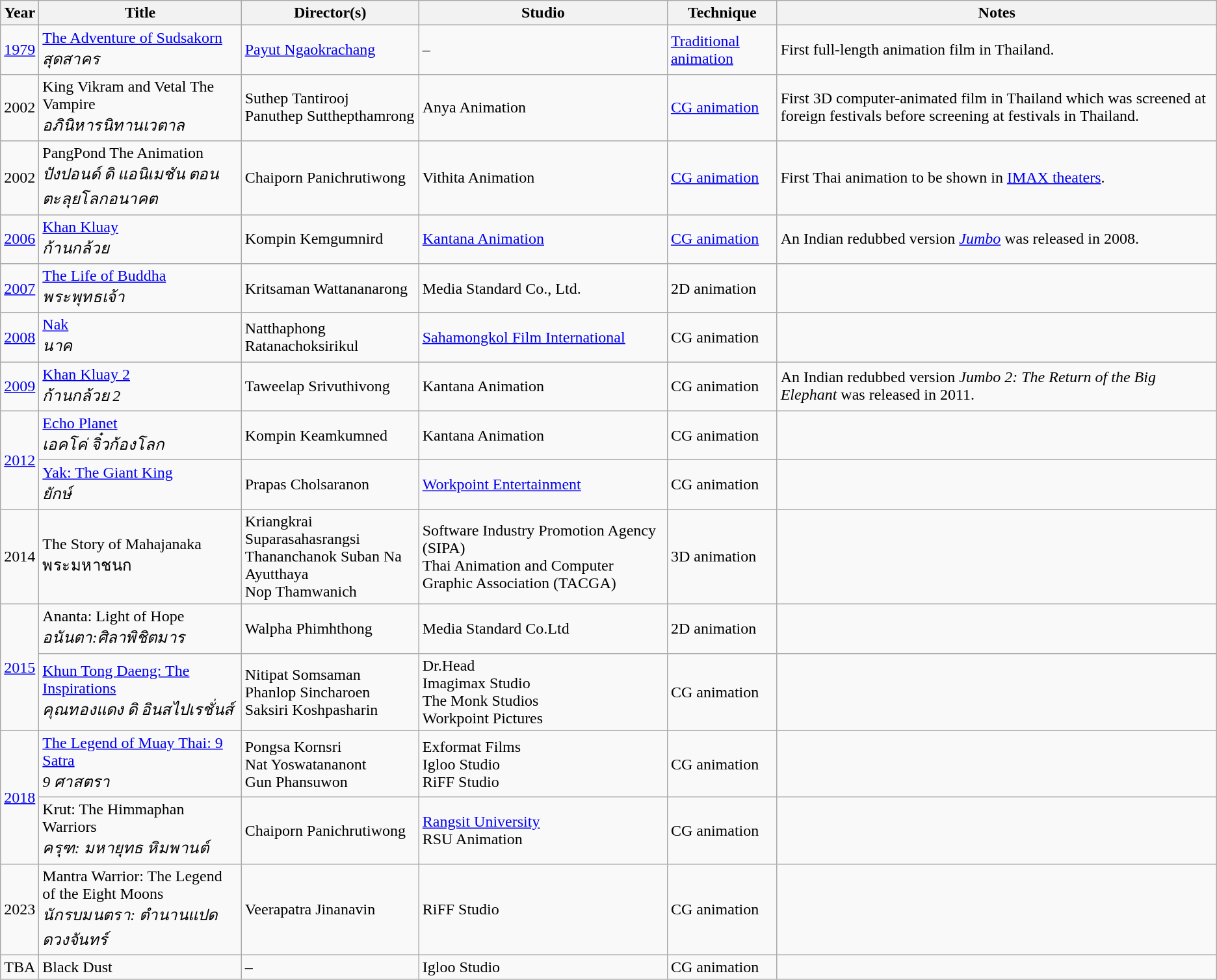<table class="wikitable sortable mw-collapsible">
<tr>
<th>Year</th>
<th>Title</th>
<th>Director(s)</th>
<th>Studio</th>
<th>Technique</th>
<th>Notes</th>
</tr>
<tr>
<td><a href='#'>1979</a></td>
<td><a href='#'>The Adventure of Sudsakorn</a> <br><em>สุดสาคร</em></td>
<td><a href='#'>Payut Ngaokrachang</a></td>
<td>–</td>
<td><a href='#'>Traditional animation</a></td>
<td>First full-length animation film in Thailand.</td>
</tr>
<tr>
<td>2002</td>
<td>King Vikram and Vetal The Vampire<br> <em>อภินิหารนิทานเวตาล</em></td>
<td>Suthep Tantirooj<br>Panuthep Sutthepthamrong</td>
<td>Anya Animation</td>
<td><a href='#'>CG animation</a></td>
<td>First 3D computer-animated film in Thailand which was screened at foreign festivals before screening at festivals in Thailand.</td>
</tr>
<tr>
<td>2002</td>
<td>PangPond The Animation <br> <em>ปังปอนด์ ดิ แอนิเมชัน ตอน ตะลุยโลกอนาคต</em></td>
<td>Chaiporn Panichrutiwong</td>
<td>Vithita Animation</td>
<td><a href='#'>CG animation</a></td>
<td>First Thai animation to be shown in <a href='#'>IMAX theaters</a>.</td>
</tr>
<tr>
<td><a href='#'>2006</a></td>
<td><a href='#'>Khan Kluay</a> <br><em>ก้านกล้วย</em></td>
<td>Kompin Kemgumnird</td>
<td><a href='#'>Kantana Animation</a></td>
<td><a href='#'>CG animation</a></td>
<td>An Indian redubbed version <em><a href='#'>Jumbo</a></em> was released in 2008.</td>
</tr>
<tr>
<td><a href='#'>2007</a></td>
<td><a href='#'>The Life of Buddha</a> <br><em>พระพุทธเจ้า</em></td>
<td>Kritsaman Wattananarong</td>
<td>Media Standard Co., Ltd.</td>
<td>2D animation</td>
<td></td>
</tr>
<tr>
<td><a href='#'>2008</a></td>
<td><a href='#'>Nak</a> <br><em>นาค</em></td>
<td>Natthaphong Ratanachoksirikul</td>
<td><a href='#'>Sahamongkol Film International</a></td>
<td>CG animation</td>
<td></td>
</tr>
<tr>
<td><a href='#'>2009</a></td>
<td><a href='#'>Khan Kluay 2</a> <br><em>ก้านกล้วย 2</em></td>
<td>Taweelap Srivuthivong</td>
<td>Kantana Animation</td>
<td>CG animation</td>
<td>An Indian redubbed version <em>Jumbo 2: The Return of the Big Elephant</em> was released in 2011.</td>
</tr>
<tr>
<td rowspan=2><a href='#'>2012</a></td>
<td><a href='#'>Echo Planet</a> <br><em>เอคโค่ จิ๋วก้องโลก</em></td>
<td>Kompin Keamkumned</td>
<td>Kantana Animation</td>
<td>CG animation</td>
<td></td>
</tr>
<tr>
<td><a href='#'>Yak: The Giant King</a> <br><em>ยักษ์</em></td>
<td>Prapas Cholsaranon</td>
<td><a href='#'>Workpoint Entertainment</a></td>
<td>CG animation</td>
<td></td>
</tr>
<tr>
<td>2014</td>
<td>The Story of Mahajanaka<br>พระมหาชนก</td>
<td>Kriangkrai Suparasahasrangsi<br>Thananchanok Suban Na Ayutthaya<br>Nop Thamwanich</td>
<td>Software Industry Promotion Agency (SIPA)<br>Thai Animation and Computer Graphic Association (TACGA)</td>
<td>3D animation</td>
<td></td>
</tr>
<tr>
<td rowspan=2><a href='#'>2015</a></td>
<td>Ananta: Light of Hope<br><em>อนันตา:ศิลาพิชิตมาร</em></td>
<td>Walpha Phimhthong</td>
<td>Media Standard Co.Ltd</td>
<td>2D animation</td>
<td></td>
</tr>
<tr>
<td><a href='#'>Khun Tong Daeng: The Inspirations</a><br><em>คุณทองแดง ดิ อินสไปเรชั่นส์</em></td>
<td>Nitipat Somsaman<br>Phanlop Sincharoen<br>Saksiri Koshpasharin</td>
<td>Dr.Head<br>Imagimax Studio<br>The Monk Studios<br>Workpoint Pictures</td>
<td>CG animation</td>
<td></td>
</tr>
<tr>
<td rowspan=2><a href='#'>2018</a></td>
<td><a href='#'>The Legend of Muay Thai: 9 Satra</a> <br><em>9 ศาสตรา</em></td>
<td>Pongsa Kornsri<br>Nat Yoswatananont<br>Gun Phansuwon</td>
<td>Exformat Films<br>Igloo Studio<br>RiFF Studio</td>
<td>CG animation</td>
<td></td>
</tr>
<tr>
<td>Krut: The Himmaphan Warriors <br><em>ครุฑ: มหายุทธ หิมพานต์</em></td>
<td>Chaiporn Panichrutiwong</td>
<td><a href='#'>Rangsit University</a><br>RSU Animation</td>
<td>CG animation</td>
<td></td>
</tr>
<tr>
<td>2023</td>
<td>Mantra Warrior: The Legend of the Eight Moons<br><em>นักรบมนตรา: ตำนานแปดดวงจันทร์</em></td>
<td>Veerapatra Jinanavin</td>
<td>RiFF Studio</td>
<td>CG animation</td>
<td></td>
</tr>
<tr>
<td>TBA</td>
<td>Black Dust</td>
<td>–</td>
<td>Igloo Studio</td>
<td>CG animation</td>
<td></td>
</tr>
</table>
